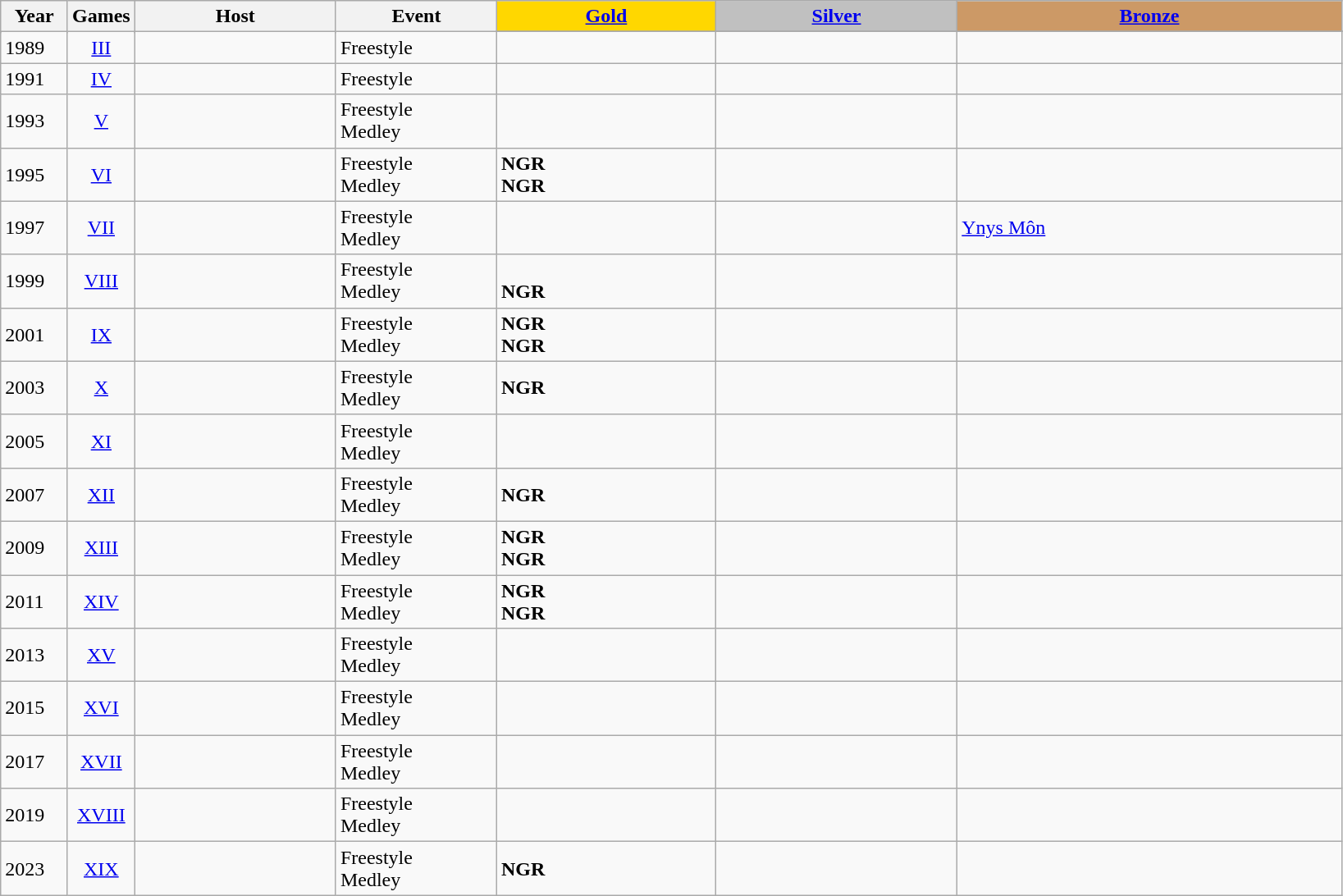<table class="sortable wikitable collapsible collapsed">
<tr>
<th rowspan="2" style="width:5%;">Year</th>
<th rowspan="2" style="width:5%;">Games</th>
<th rowspan="2" style="width:15%;">Host</th>
<th rowspan="2" style="width:12%;">Event</th>
<th style="background-color: gold"><a href='#'>Gold</a></th>
<th style="background-color: silver"><a href='#'>Silver</a></th>
<th style="background-color: #CC9966"><a href='#'>Bronze</a></th>
</tr>
<tr>
</tr>
<tr>
<td>1989</td>
<td align=center><a href='#'>III</a></td>
<td align="left"></td>
<td>Freestyle</td>
<td align="left"></td>
<td align="left"></td>
<td align="left"></td>
</tr>
<tr>
<td>1991</td>
<td align=center><a href='#'>IV</a></td>
<td align="left"></td>
<td>Freestyle</td>
<td align="left"></td>
<td align="left"></td>
<td align="left"></td>
</tr>
<tr>
<td>1993</td>
<td align=center><a href='#'>V</a></td>
<td align="left"></td>
<td>Freestyle <br> Medley</td>
<td align="left"> <br> </td>
<td align="left"> <br> </td>
<td align="left"> <br> </td>
</tr>
<tr>
<td>1995</td>
<td align=center><a href='#'>VI</a></td>
<td align="left"></td>
<td>Freestyle <br> Medley</td>
<td align="left"> <strong>NGR</strong> <br>  <strong>NGR</strong></td>
<td align="left"> <br> </td>
<td align="left"> <br> </td>
</tr>
<tr>
<td>1997</td>
<td align=center><a href='#'>VII</a></td>
<td align="left"></td>
<td>Freestyle <br> Medley</td>
<td align="left"> <br> </td>
<td align="left"> <br> </td>
<td align="left"> <a href='#'>Ynys Môn</a> <br> </td>
</tr>
<tr>
<td>1999</td>
<td align=center><a href='#'>VIII</a></td>
<td align="left"></td>
<td>Freestyle <br> Medley</td>
<td align="left"> <br>  <strong>NGR</strong></td>
<td align="left"> <br> </td>
<td align="left"> <br> </td>
</tr>
<tr>
<td>2001</td>
<td align=center><a href='#'>IX</a></td>
<td align="left"></td>
<td>Freestyle <br> Medley</td>
<td align="left"> <strong>NGR</strong> <br>  <strong>NGR</strong></td>
<td align="left"> <br> </td>
<td align="left"> <br> </td>
</tr>
<tr>
<td>2003</td>
<td align=center><a href='#'>X</a></td>
<td align="left"></td>
<td>Freestyle <br> Medley</td>
<td align="left"> <strong>NGR</strong> <br> </td>
<td align="left"> <br> </td>
<td align="left"> <br> </td>
</tr>
<tr>
<td>2005</td>
<td align=center><a href='#'>XI</a></td>
<td align="left"></td>
<td>Freestyle <br> Medley</td>
<td align="left"> <br> </td>
<td align="left"> <br> </td>
<td align="left"> <br> </td>
</tr>
<tr>
<td>2007</td>
<td align=center><a href='#'>XII</a></td>
<td align="left"></td>
<td>Freestyle <br> Medley</td>
<td align="left"> <strong>NGR</strong> <br> </td>
<td align="left"> <br> </td>
<td align="left"> <br> </td>
</tr>
<tr>
<td>2009</td>
<td align=center><a href='#'>XIII</a></td>
<td align="left"></td>
<td>Freestyle <br> Medley</td>
<td align="left"> <strong>NGR</strong> <br>  <strong>NGR</strong></td>
<td align="left"> <br> </td>
<td align="left"> <br> </td>
</tr>
<tr>
<td>2011</td>
<td align=center><a href='#'>XIV</a></td>
<td align="left"></td>
<td>Freestyle <br> Medley</td>
<td align="left"> <strong>NGR</strong> <br>  <strong>NGR</strong></td>
<td align="left"> <br> </td>
<td align="left"> <br> </td>
</tr>
<tr>
<td>2013</td>
<td align=center><a href='#'>XV</a></td>
<td align="left"></td>
<td>Freestyle <br> Medley</td>
<td align="left"> <br> </td>
<td align="left"> <br> </td>
<td align="left"> <br> </td>
</tr>
<tr>
<td>2015</td>
<td align=center><a href='#'>XVI</a></td>
<td align="left"></td>
<td>Freestyle <br> Medley</td>
<td align="left"> <br> </td>
<td align="left"> <br> </td>
<td align="left"> <br> </td>
</tr>
<tr>
<td>2017</td>
<td align=center><a href='#'>XVII</a></td>
<td align="left"></td>
<td>Freestyle <br> Medley</td>
<td align="left"> <br> </td>
<td align="left"> <br> </td>
<td align="left"> <br> </td>
</tr>
<tr>
<td>2019</td>
<td align=center><a href='#'>XVIII</a></td>
<td align="left"></td>
<td>Freestyle <br> Medley</td>
<td align="left"> <br> </td>
<td align="left"> <br> </td>
<td align="left"> <br> </td>
</tr>
<tr>
<td>2023</td>
<td align=center><a href='#'>XIX</a></td>
<td align="left"></td>
<td>Freestyle <br> Medley</td>
<td align="left"> <strong>NGR</strong> <br> </td>
<td align="left"> <br> </td>
<td align="left"> <br> </td>
</tr>
</table>
